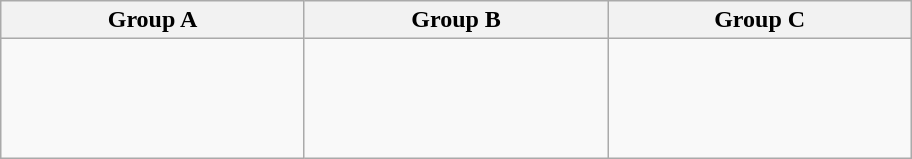<table class="wikitable">
<tr>
<th width=195px>Group A</th>
<th width=195px>Group B</th>
<th width=195px>Group C</th>
</tr>
<tr>
<td valign=top><br><br>
<br>
<br>
</td>
<td valign=top><br><br>
<br>
</td>
<td valign=top><br><br>
<br>
</td>
</tr>
</table>
